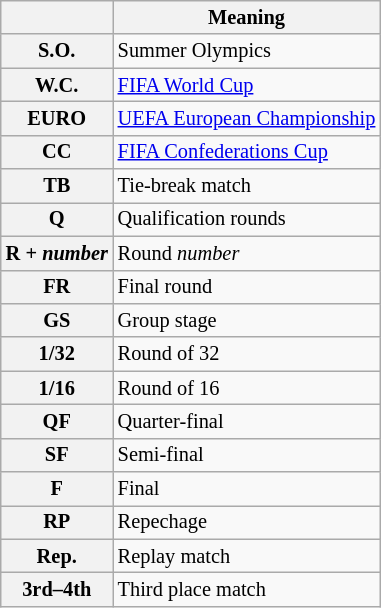<table class="wikitable" style="font-size: 85%">
<tr>
<th></th>
<th>Meaning</th>
</tr>
<tr>
<th>S.O.</th>
<td>Summer Olympics</td>
</tr>
<tr>
<th>W.C.</th>
<td><a href='#'>FIFA World Cup</a></td>
</tr>
<tr>
<th>EURO</th>
<td><a href='#'>UEFA European Championship</a></td>
</tr>
<tr>
<th>CC</th>
<td><a href='#'>FIFA Confederations Cup</a></td>
</tr>
<tr>
<th>TB</th>
<td>Tie-break match</td>
</tr>
<tr>
<th>Q</th>
<td>Qualification rounds</td>
</tr>
<tr>
<th>R + <em>number</em></th>
<td>Round <em>number</em></td>
</tr>
<tr>
<th>FR</th>
<td>Final round</td>
</tr>
<tr>
<th>GS</th>
<td>Group stage</td>
</tr>
<tr>
<th>1/32</th>
<td>Round of 32</td>
</tr>
<tr>
<th>1/16</th>
<td>Round of 16</td>
</tr>
<tr>
<th>QF</th>
<td>Quarter-final</td>
</tr>
<tr>
<th>SF</th>
<td>Semi-final</td>
</tr>
<tr>
<th>F</th>
<td>Final</td>
</tr>
<tr>
<th>RP</th>
<td>Repechage</td>
</tr>
<tr>
<th>Rep.</th>
<td>Replay match</td>
</tr>
<tr>
<th>3rd–4th</th>
<td>Third place match</td>
</tr>
</table>
